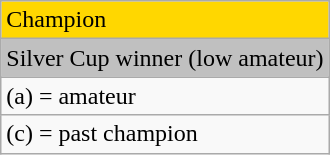<table class="wikitable">
<tr style="background:gold">
<td>Champion</td>
</tr>
<tr style="background:silver">
<td>Silver Cup winner (low amateur)</td>
</tr>
<tr>
<td>(a) = amateur</td>
</tr>
<tr>
<td>(c) = past champion</td>
</tr>
</table>
